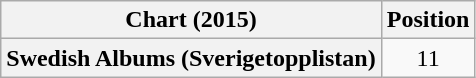<table class="wikitable sortable plainrowheaders" style="text-align:center">
<tr>
<th scope="col">Chart (2015)</th>
<th scope="col">Position</th>
</tr>
<tr>
<th scope="row">Swedish Albums (Sverigetopplistan)</th>
<td>11</td>
</tr>
</table>
